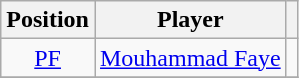<table class="wikitable" style="text-align: center;">
<tr>
<th>Position</th>
<th>Player</th>
<th></th>
</tr>
<tr>
<td><a href='#'>PF</a></td>
<td align="left"> <a href='#'>Mouhammad Faye</a></td>
<td></td>
</tr>
<tr>
</tr>
</table>
